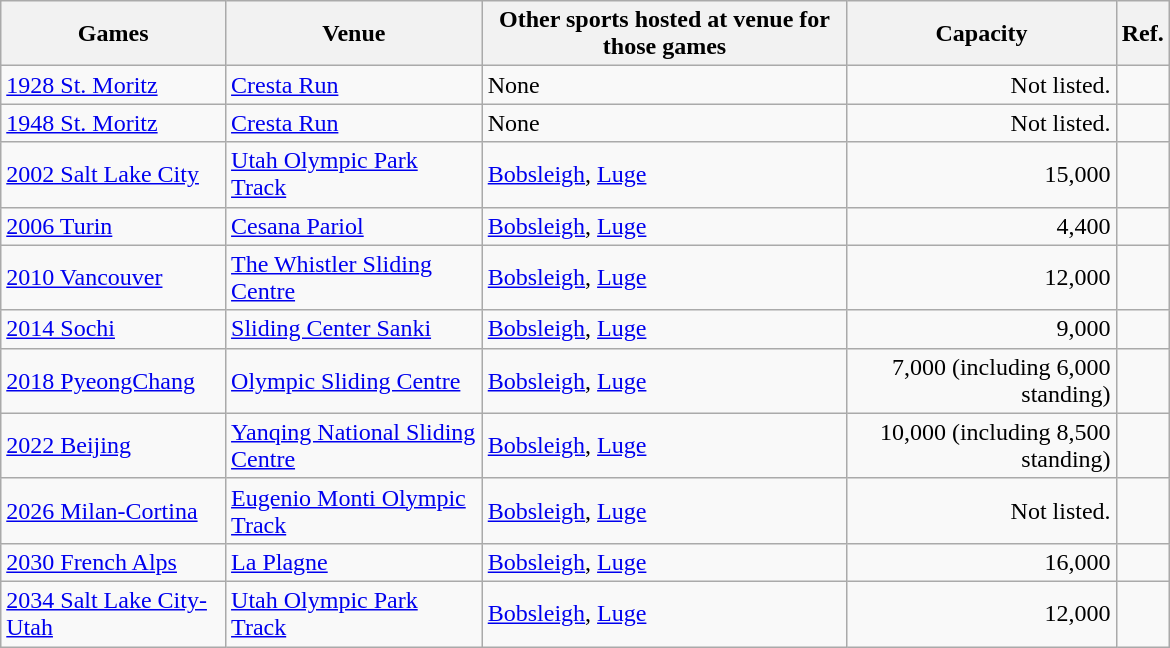<table class="wikitable sortable" width=780px>
<tr>
<th>Games</th>
<th>Venue</th>
<th>Other sports hosted at venue for those games</th>
<th>Capacity</th>
<th>Ref.</th>
</tr>
<tr>
<td><a href='#'>1928 St. Moritz</a></td>
<td><a href='#'>Cresta Run</a></td>
<td>None</td>
<td align="right">Not listed.</td>
<td align=center></td>
</tr>
<tr>
<td><a href='#'>1948 St. Moritz</a></td>
<td><a href='#'>Cresta Run</a></td>
<td>None</td>
<td align="right">Not listed.</td>
<td align=center></td>
</tr>
<tr>
<td><a href='#'>2002 Salt Lake City</a></td>
<td><a href='#'>Utah Olympic Park Track</a></td>
<td><a href='#'>Bobsleigh</a>, <a href='#'>Luge</a></td>
<td align="right">15,000</td>
<td align=center></td>
</tr>
<tr>
<td><a href='#'>2006 Turin</a></td>
<td><a href='#'>Cesana Pariol</a></td>
<td><a href='#'>Bobsleigh</a>, <a href='#'>Luge</a></td>
<td align="right">4,400</td>
<td align=center></td>
</tr>
<tr>
<td><a href='#'>2010 Vancouver</a></td>
<td><a href='#'>The Whistler Sliding Centre</a></td>
<td><a href='#'>Bobsleigh</a>, <a href='#'>Luge</a></td>
<td align="right">12,000</td>
<td align=center></td>
</tr>
<tr>
<td><a href='#'>2014 Sochi</a></td>
<td><a href='#'>Sliding Center Sanki</a></td>
<td><a href='#'>Bobsleigh</a>, <a href='#'>Luge</a></td>
<td align="right">9,000</td>
<td align=center></td>
</tr>
<tr>
<td><a href='#'>2018 PyeongChang</a></td>
<td><a href='#'>Olympic Sliding Centre</a></td>
<td><a href='#'>Bobsleigh</a>, <a href='#'>Luge</a></td>
<td align="right">7,000 (including 6,000 standing)</td>
<td align=center></td>
</tr>
<tr>
<td><a href='#'>2022 Beijing</a></td>
<td><a href='#'>Yanqing National Sliding Centre</a></td>
<td><a href='#'>Bobsleigh</a>, <a href='#'>Luge</a></td>
<td align="right">10,000 (including 8,500 standing)</td>
<td align=center></td>
</tr>
<tr>
<td><a href='#'>2026 Milan-Cortina</a></td>
<td><a href='#'>Eugenio Monti Olympic Track</a></td>
<td><a href='#'>Bobsleigh</a>, <a href='#'>Luge</a></td>
<td align="right">Not listed.</td>
<td align=center></td>
</tr>
<tr>
<td><a href='#'>2030 French Alps</a></td>
<td><a href='#'>La Plagne</a></td>
<td><a href='#'>Bobsleigh</a>, <a href='#'>Luge</a></td>
<td align="right">16,000</td>
<td align=center></td>
</tr>
<tr>
<td><a href='#'>2034 Salt Lake City-Utah</a></td>
<td><a href='#'>Utah Olympic Park Track</a></td>
<td><a href='#'>Bobsleigh</a>, <a href='#'>Luge</a></td>
<td align="right">12,000</td>
<td align=center></td>
</tr>
</table>
